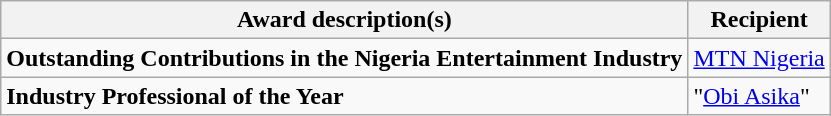<table class="wikitable">
<tr>
<th>Award description(s)</th>
<th>Recipient</th>
</tr>
<tr>
<td><strong>Outstanding Contributions in the Nigeria Entertainment Industry</strong></td>
<td><a href='#'>MTN Nigeria</a></td>
</tr>
<tr>
<td><strong>Industry Professional of the Year</strong></td>
<td>"<a href='#'>Obi Asika</a>"</td>
</tr>
</table>
